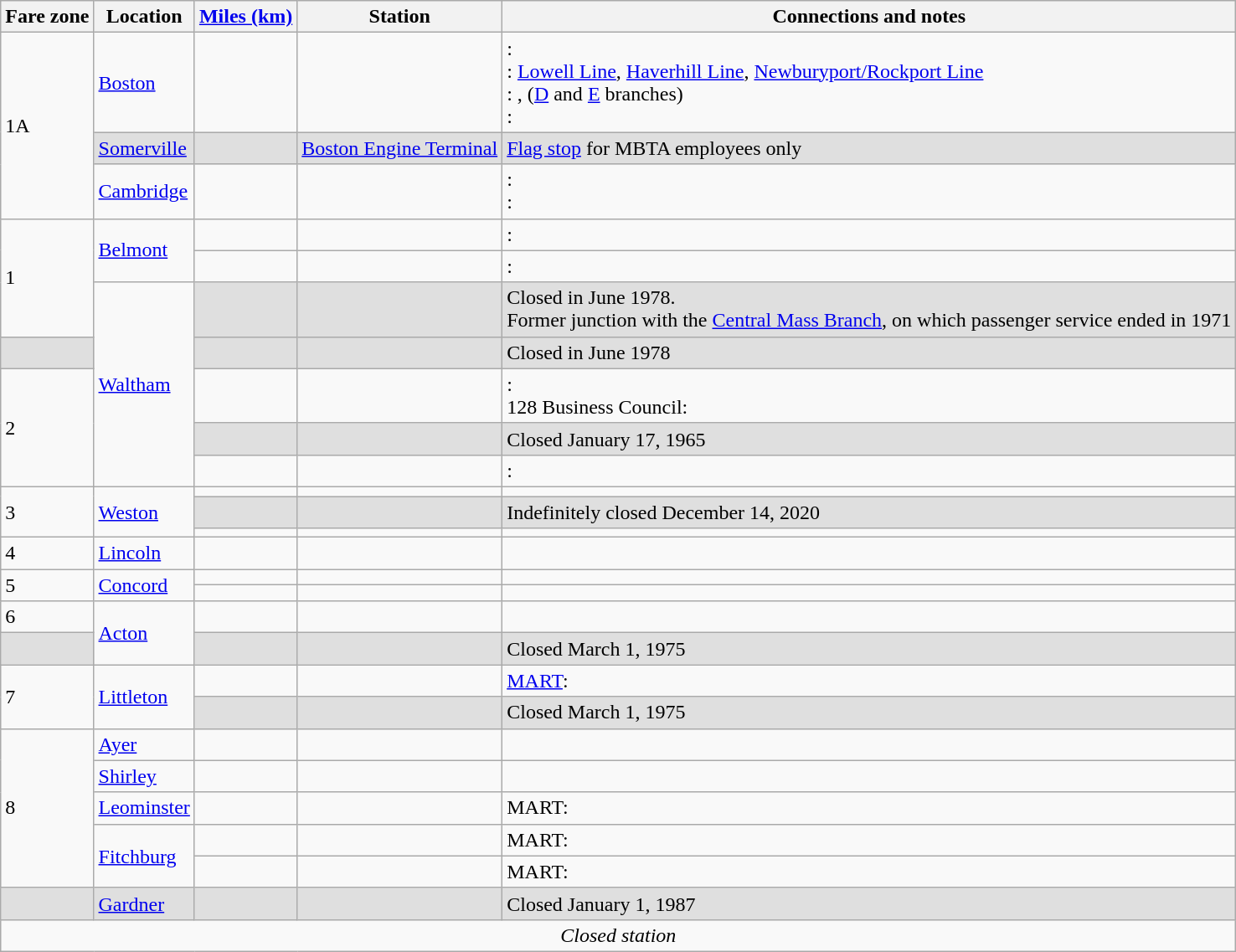<table class="wikitable">
<tr>
<th>Fare zone</th>
<th>Location</th>
<th><a href='#'>Miles (km)</a></th>
<th>Station</th>
<th>Connections and notes</th>
</tr>
<tr>
<td rowspan="3">1A</td>
<td><a href='#'>Boston</a></td>
<td></td>
<td> </td>
<td>: <br>: <a href='#'>Lowell Line</a>, <a href='#'>Haverhill Line</a>, <a href='#'>Newburyport/Rockport Line</a><br>: ,  (<a href='#'>D</a> and <a href='#'>E</a> branches)<br>: <br> </td>
</tr>
<tr bgcolor=dfdfdf>
<td><a href='#'>Somerville</a></td>
<td></td>
<td><a href='#'>Boston Engine Terminal</a></td>
<td><a href='#'>Flag stop</a> for MBTA employees only</td>
</tr>
<tr>
<td><a href='#'>Cambridge</a></td>
<td></td>
<td> </td>
<td>: <br>: </td>
</tr>
<tr>
<td rowspan="3">1</td>
<td rowspan="2"><a href='#'>Belmont</a></td>
<td></td>
<td></td>
<td>: </td>
</tr>
<tr>
<td></td>
<td></td>
<td>: </td>
</tr>
<tr>
<td rowspan="5"><a href='#'>Waltham</a></td>
<td bgcolor=dfdfdf></td>
<td bgcolor=dfdfdf></td>
<td bgcolor=dfdfdf>Closed in June 1978.<br>Former junction with the <a href='#'>Central Mass Branch</a>, on which passenger service ended in 1971</td>
</tr>
<tr bgcolor=dfdfdf>
<td></td>
<td></td>
<td></td>
<td>Closed in June 1978</td>
</tr>
<tr>
<td rowspan="3">2</td>
<td></td>
<td> </td>
<td>: <br> 128 Business Council: </td>
</tr>
<tr bgcolor=dfdfdf>
<td></td>
<td></td>
<td>Closed January 17, 1965</td>
</tr>
<tr>
<td></td>
<td> </td>
<td>: </td>
</tr>
<tr>
<td rowspan="3">3</td>
<td rowspan="3"><a href='#'>Weston</a></td>
<td></td>
<td></td>
<td></td>
</tr>
<tr bgcolor=dfdfdf>
<td></td>
<td></td>
<td>Indefinitely closed December 14, 2020</td>
</tr>
<tr>
<td></td>
<td></td>
<td></td>
</tr>
<tr>
<td>4</td>
<td><a href='#'>Lincoln</a></td>
<td></td>
<td></td>
<td></td>
</tr>
<tr>
<td rowspan="2">5</td>
<td rowspan="2"><a href='#'>Concord</a></td>
<td></td>
<td></td>
<td></td>
</tr>
<tr>
<td></td>
<td> </td>
<td></td>
</tr>
<tr>
<td>6</td>
<td rowspan="2"><a href='#'>Acton</a></td>
<td></td>
<td> </td>
<td> </td>
</tr>
<tr bgcolor=dfdfdf>
<td></td>
<td></td>
<td></td>
<td>Closed March 1, 1975</td>
</tr>
<tr>
<td rowspan="2">7</td>
<td rowspan="2"><a href='#'>Littleton</a></td>
<td></td>
<td> </td>
<td> <a href='#'>MART</a>: </td>
</tr>
<tr bgcolor=dfdfdf>
<td></td>
<td></td>
<td>Closed March 1, 1975</td>
</tr>
<tr>
<td rowspan="5">8</td>
<td><a href='#'>Ayer</a></td>
<td></td>
<td></td>
<td></td>
</tr>
<tr>
<td><a href='#'>Shirley</a></td>
<td></td>
<td></td>
<td></td>
</tr>
<tr>
<td><a href='#'>Leominster</a></td>
<td></td>
<td> </td>
<td> MART: </td>
</tr>
<tr>
<td rowspan="2"><a href='#'>Fitchburg</a></td>
<td></td>
<td> </td>
<td> MART: </td>
</tr>
<tr>
<td></td>
<td> </td>
<td> MART: <br> </td>
</tr>
<tr bgcolor=dfdfdf>
<td></td>
<td><a href='#'>Gardner</a></td>
<td></td>
<td></td>
<td>Closed January 1, 1987</td>
</tr>
<tr>
<td colspan=5 align=center><em> Closed station</em></td>
</tr>
</table>
